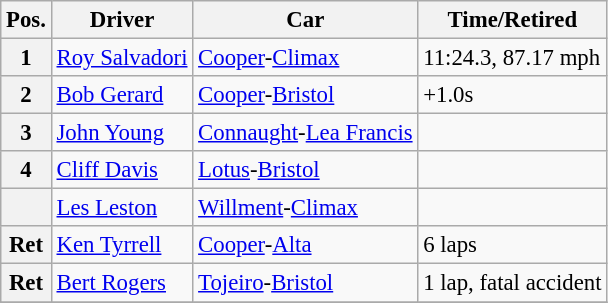<table class="wikitable" style="font-size: 95%;">
<tr>
<th>Pos.</th>
<th>Driver</th>
<th>Car</th>
<th>Time/Retired</th>
</tr>
<tr>
<th>1</th>
<td><a href='#'>Roy Salvadori</a></td>
<td><a href='#'>Cooper</a>-<a href='#'>Climax</a></td>
<td>11:24.3, 87.17 mph</td>
</tr>
<tr>
<th>2</th>
<td><a href='#'>Bob Gerard</a></td>
<td><a href='#'>Cooper</a>-<a href='#'>Bristol</a></td>
<td>+1.0s</td>
</tr>
<tr>
<th>3</th>
<td><a href='#'>John Young</a></td>
<td><a href='#'>Connaught</a>-<a href='#'>Lea Francis</a></td>
<td></td>
</tr>
<tr>
<th>4</th>
<td><a href='#'>Cliff Davis</a></td>
<td><a href='#'>Lotus</a>-<a href='#'>Bristol</a></td>
<td></td>
</tr>
<tr>
<th></th>
<td><a href='#'>Les Leston</a></td>
<td><a href='#'>Willment</a>-<a href='#'>Climax</a></td>
<td></td>
</tr>
<tr>
<th>Ret</th>
<td><a href='#'>Ken Tyrrell</a></td>
<td><a href='#'>Cooper</a>-<a href='#'>Alta</a></td>
<td>6 laps</td>
</tr>
<tr>
<th>Ret</th>
<td><a href='#'>Bert Rogers</a></td>
<td><a href='#'>Tojeiro</a>-<a href='#'>Bristol</a></td>
<td>1 lap, fatal accident</td>
</tr>
<tr>
</tr>
</table>
